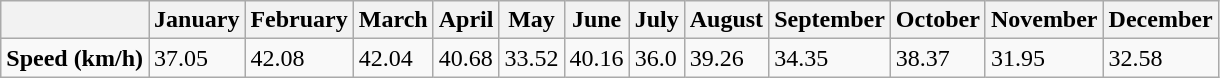<table class="wikitable">
<tr>
<th></th>
<th>January</th>
<th>February</th>
<th>March</th>
<th>April</th>
<th>May</th>
<th>June</th>
<th>July</th>
<th>August</th>
<th>September</th>
<th>October</th>
<th>November</th>
<th>December</th>
</tr>
<tr>
<td><strong>Speed (km/h)</strong></td>
<td>37.05</td>
<td>42.08</td>
<td>42.04</td>
<td>40.68</td>
<td>33.52</td>
<td>40.16</td>
<td>36.0</td>
<td>39.26</td>
<td>34.35</td>
<td>38.37</td>
<td>31.95</td>
<td>32.58</td>
</tr>
</table>
